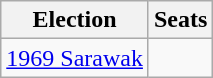<table class=wikitable style=text-align:center>
<tr>
<th>Election</th>
<th>Seats</th>
</tr>
<tr>
<td><a href='#'>1969 Sarawak</a></td>
<td></td>
</tr>
</table>
